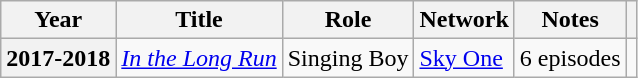<table class="wikitable sortable plainrowheaders">
<tr>
<th scope="col">Year</th>
<th scope="col">Title</th>
<th scope="col">Role</th>
<th scope="col">Network</th>
<th scope="col" class="unsortable">Notes</th>
<th scope="col" class="unsortable"></th>
</tr>
<tr>
<th scope="row">2017-2018</th>
<td><em><a href='#'>In the Long Run</a></em></td>
<td>Singing Boy</td>
<td><a href='#'>Sky One</a></td>
<td>6 episodes</td>
<td></td>
</tr>
</table>
